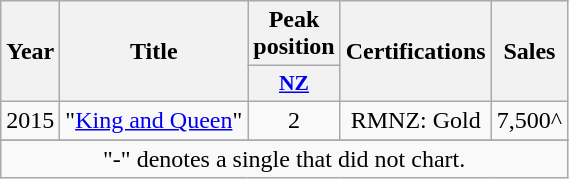<table class="wikitable plainrowheaders" style="text-align:center;">
<tr>
<th scope="col" rowspan="2">Year</th>
<th scope="col" rowspan="2">Title</th>
<th scope="col">Peak position</th>
<th scope="col" rowspan="2">Certifications</th>
<th scope="col" rowspan="2">Sales</th>
</tr>
<tr>
<th scope="col" style="width:3em;font-size:90%;"><a href='#'>NZ</a><br></th>
</tr>
<tr>
<td>2015</td>
<td>"<a href='#'>King and Queen</a>"</td>
<td>2</td>
<td>RMNZ: Gold</td>
<td>7,500^</td>
</tr>
<tr>
</tr>
<tr>
<td colspan="6" style="text-align:center;">"-" denotes a single that did not chart.</td>
</tr>
</table>
